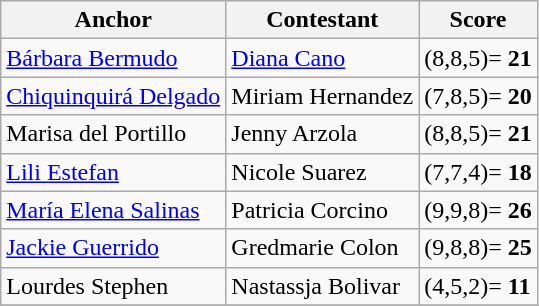<table class="wikitable">
<tr>
<th>Anchor</th>
<th>Contestant</th>
<th>Score</th>
</tr>
<tr>
<td><a href='#'>Bárbara Bermudo</a></td>
<td><a href='#'>Diana Cano</a></td>
<td>(8,8,5)= <strong>21</strong></td>
</tr>
<tr>
<td><a href='#'>Chiquinquirá Delgado</a></td>
<td>Miriam Hernandez</td>
<td>(7,8,5)= <strong>20</strong></td>
</tr>
<tr>
<td>Marisa del Portillo</td>
<td>Jenny Arzola</td>
<td>(8,8,5)= <strong>21</strong></td>
</tr>
<tr>
<td><a href='#'>Lili Estefan</a></td>
<td>Nicole Suarez</td>
<td>(7,7,4)= <strong>18</strong></td>
</tr>
<tr>
<td><a href='#'>María Elena Salinas</a></td>
<td>Patricia Corcino</td>
<td>(9,9,8)= <strong>26</strong></td>
</tr>
<tr>
<td><a href='#'>Jackie Guerrido</a></td>
<td>Gredmarie Colon</td>
<td>(9,8,8)= <strong>25</strong></td>
</tr>
<tr>
<td>Lourdes Stephen</td>
<td>Nastassja Bolivar</td>
<td>(4,5,2)= <strong>11</strong></td>
</tr>
<tr>
</tr>
</table>
